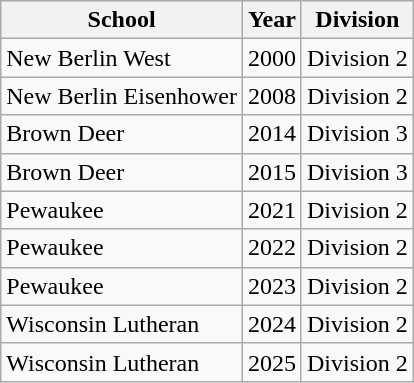<table class="wikitable">
<tr>
<th>School</th>
<th>Year</th>
<th>Division</th>
</tr>
<tr>
<td>New Berlin West</td>
<td>2000</td>
<td>Division 2</td>
</tr>
<tr>
<td>New Berlin Eisenhower</td>
<td>2008</td>
<td>Division 2</td>
</tr>
<tr>
<td>Brown Deer</td>
<td>2014</td>
<td>Division 3</td>
</tr>
<tr>
<td>Brown Deer</td>
<td>2015</td>
<td>Division 3</td>
</tr>
<tr>
<td>Pewaukee</td>
<td>2021</td>
<td>Division 2</td>
</tr>
<tr>
<td>Pewaukee</td>
<td>2022</td>
<td>Division 2</td>
</tr>
<tr>
<td>Pewaukee</td>
<td>2023</td>
<td>Division 2</td>
</tr>
<tr>
<td>Wisconsin Lutheran</td>
<td>2024</td>
<td>Division 2</td>
</tr>
<tr>
<td>Wisconsin Lutheran</td>
<td>2025</td>
<td>Division 2</td>
</tr>
</table>
